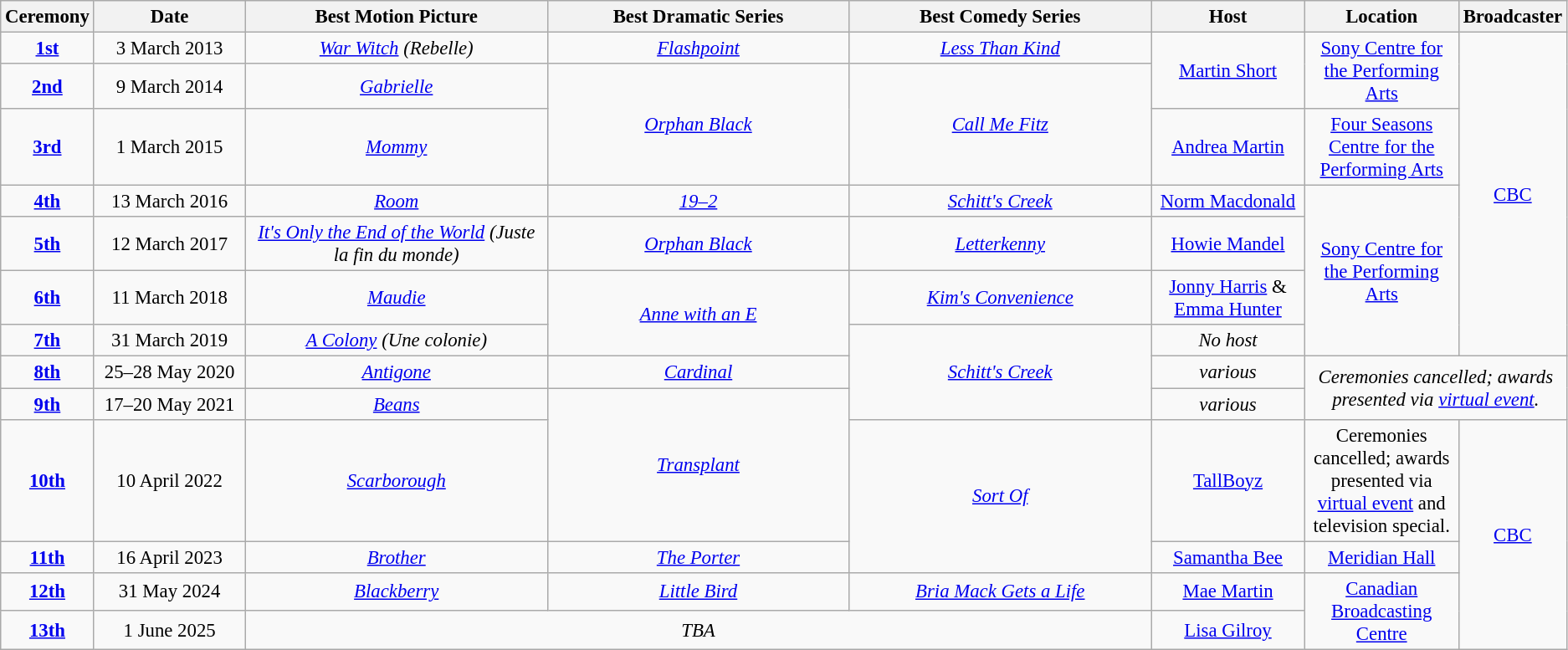<table class="wikitable" style="text-align: center; font-size:95%;">
<tr>
<th scope="col" width="5%">Ceremony</th>
<th scope="col" width="10%">Date</th>
<th scope="col" width="20%">Best Motion Picture</th>
<th scope="col" width="20%">Best Dramatic Series</th>
<th scope="col" width="20%">Best Comedy Series</th>
<th scope="col" width="10%">Host</th>
<th scope="col" width="10%">Location</th>
<th scope="col" width="5%">Broadcaster</th>
</tr>
<tr>
<td><strong><a href='#'>1st</a></strong></td>
<td>3 March 2013</td>
<td><em><a href='#'>War Witch</a> (Rebelle)</em></td>
<td><em><a href='#'>Flashpoint</a></em></td>
<td><em><a href='#'>Less Than Kind</a></em></td>
<td rowspan=2><a href='#'>Martin Short</a></td>
<td rowspan=2><a href='#'>Sony Centre for the Performing Arts</a></td>
<td rowspan="7"><a href='#'>CBC</a></td>
</tr>
<tr>
<td><strong><a href='#'>2nd</a></strong></td>
<td>9 March 2014</td>
<td><em><a href='#'>Gabrielle</a></em></td>
<td rowspan=2><em><a href='#'>Orphan Black</a></em></td>
<td rowspan=2><em><a href='#'>Call Me Fitz</a></em></td>
</tr>
<tr>
<td><strong><a href='#'>3rd</a></strong></td>
<td>1 March 2015</td>
<td><em><a href='#'>Mommy</a></em></td>
<td><a href='#'>Andrea Martin</a></td>
<td><a href='#'>Four Seasons Centre for the Performing Arts</a></td>
</tr>
<tr>
<td><strong><a href='#'>4th</a></strong></td>
<td>13 March 2016</td>
<td><em><a href='#'>Room</a></em></td>
<td><em><a href='#'>19–2</a></em></td>
<td><em><a href='#'>Schitt's Creek</a></em></td>
<td><a href='#'>Norm Macdonald</a></td>
<td rowspan=4><a href='#'>Sony Centre for the Performing Arts</a></td>
</tr>
<tr>
<td><strong><a href='#'>5th</a></strong></td>
<td>12 March 2017</td>
<td><em><a href='#'>It's Only the End of the World</a> (Juste la fin du monde)</em></td>
<td><em><a href='#'>Orphan Black</a></em></td>
<td><em><a href='#'>Letterkenny</a></em></td>
<td><a href='#'>Howie Mandel</a></td>
</tr>
<tr>
<td><strong><a href='#'>6th</a></strong></td>
<td>11 March 2018</td>
<td><em><a href='#'>Maudie</a></em></td>
<td rowspan=2><em><a href='#'>Anne with an E</a></em></td>
<td><em><a href='#'>Kim's Convenience</a></em></td>
<td><a href='#'>Jonny Harris</a> & <a href='#'>Emma Hunter</a></td>
</tr>
<tr>
<td><strong><a href='#'>7th</a></strong></td>
<td>31 March 2019</td>
<td><em><a href='#'>A Colony</a> (Une colonie)</em></td>
<td rowspan=3><em><a href='#'>Schitt's Creek</a></em></td>
<td><em>No host</em></td>
</tr>
<tr>
<td><strong><a href='#'>8th</a></strong></td>
<td>25–28 May 2020</td>
<td><em><a href='#'>Antigone</a></em></td>
<td><em><a href='#'>Cardinal</a></em></td>
<td><em>various</em></td>
<td rowspan=2 colspan=2><em>Ceremonies cancelled; awards presented via <a href='#'>virtual event</a>.</em></td>
</tr>
<tr>
<td><strong><a href='#'>9th</a></strong></td>
<td>17–20 May 2021</td>
<td><em><a href='#'>Beans</a></em></td>
<td rowspan=2><em><a href='#'>Transplant</a></em></td>
<td><em>various</em></td>
</tr>
<tr>
<td><strong><a href='#'>10th</a></strong></td>
<td>10 April 2022</td>
<td><em><a href='#'>Scarborough</a></em></td>
<td rowspan=2><em><a href='#'>Sort Of</a></em></td>
<td><a href='#'>TallBoyz</a></td>
<td>Ceremonies cancelled; awards presented via <a href='#'>virtual event</a> and television special.</td>
<td rowspan="4"><a href='#'>CBC</a></td>
</tr>
<tr>
<td><strong><a href='#'>11th</a></strong></td>
<td>16 April 2023</td>
<td><em><a href='#'>Brother</a></em></td>
<td><em><a href='#'>The Porter</a></em></td>
<td><a href='#'>Samantha Bee</a></td>
<td><a href='#'>Meridian Hall</a></td>
</tr>
<tr>
<td><strong><a href='#'>12th</a></strong></td>
<td>31 May 2024</td>
<td><em><a href='#'>Blackberry</a></em></td>
<td><em><a href='#'>Little Bird</a></em></td>
<td><em><a href='#'>Bria Mack Gets a Life</a></em></td>
<td><a href='#'>Mae Martin</a></td>
<td rowspan=2><a href='#'>Canadian Broadcasting Centre</a></td>
</tr>
<tr>
<td><strong><a href='#'>13th</a></strong></td>
<td>1 June 2025</td>
<td colspan=3><em>TBA</em></td>
<td><a href='#'>Lisa Gilroy</a></td>
</tr>
</table>
